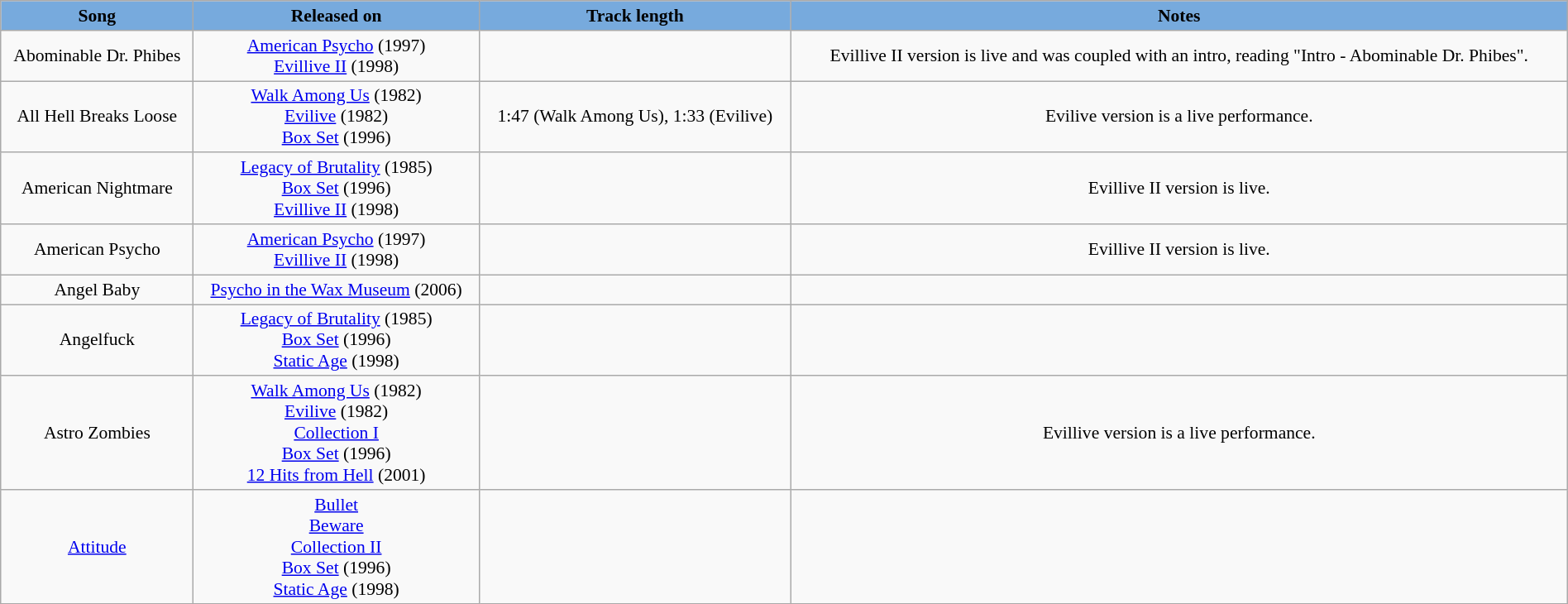<table class="wikitable" style="margin:0.5em auto; clear:both; font-size:.9em; text-align:center; width:100%">
<tr>
<th style="background: #7ad;">Song</th>
<th style="background: #7ad;">Released on</th>
<th style="background: #7ad;">Track length</th>
<th style="background: #7ad;">Notes</th>
</tr>
<tr>
<td>Abominable Dr. Phibes</td>
<td><a href='#'>American Psycho</a> (1997)<br><a href='#'>Evillive II</a> (1998)</td>
<td></td>
<td>Evillive II version is live and was coupled with an intro, reading "Intro - Abominable Dr. Phibes".</td>
</tr>
<tr>
<td>All Hell Breaks Loose</td>
<td><a href='#'>Walk Among Us</a> (1982)<br><a href='#'>Evilive</a> (1982)<br><a href='#'>Box Set</a> (1996)</td>
<td>1:47 (Walk Among Us), 1:33 (Evilive)</td>
<td>Evilive version is a live performance.</td>
</tr>
<tr>
<td>American Nightmare</td>
<td><a href='#'>Legacy of Brutality</a> (1985)<br><a href='#'>Box Set</a> (1996)<br><a href='#'>Evillive II</a> (1998)</td>
<td></td>
<td>Evillive II version is live.</td>
</tr>
<tr>
<td>American Psycho</td>
<td><a href='#'>American Psycho</a> (1997)<br><a href='#'>Evillive II</a> (1998)</td>
<td></td>
<td>Evillive II version is live.</td>
</tr>
<tr>
<td>Angel Baby</td>
<td><a href='#'>Psycho in the Wax Museum</a> (2006)</td>
<td></td>
<td></td>
</tr>
<tr>
<td>Angelfuck</td>
<td><a href='#'>Legacy of Brutality</a> (1985)<br><a href='#'>Box Set</a> (1996)<br><a href='#'>Static Age</a> (1998)</td>
<td></td>
<td></td>
</tr>
<tr>
<td>Astro Zombies</td>
<td><a href='#'>Walk Among Us</a> (1982)<br><a href='#'>Evilive</a> (1982)<br><a href='#'>Collection I</a><br><a href='#'>Box Set</a> (1996)<br><a href='#'>12 Hits from Hell</a> (2001)</td>
<td></td>
<td>Evillive version is a live performance.</td>
</tr>
<tr>
<td><a href='#'>Attitude</a></td>
<td><a href='#'>Bullet</a><br><a href='#'>Beware</a><br><a href='#'>Collection II</a><br><a href='#'>Box Set</a> (1996)<br><a href='#'>Static Age</a> (1998)</td>
<td></td>
<td></td>
</tr>
</table>
